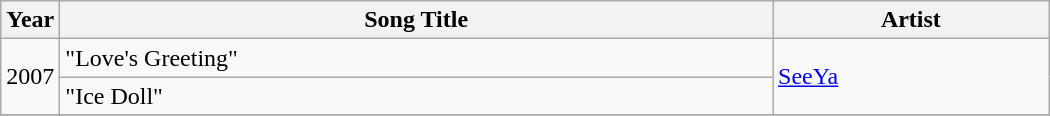<table class="wikitable" style="width:700px">
<tr>
<th width=10>Year</th>
<th>Song Title</th>
<th>Artist</th>
</tr>
<tr>
<td rowspan=2>2007</td>
<td>"Love's Greeting" </td>
<td rowspan=2><a href='#'>SeeYa</a></td>
</tr>
<tr>
<td>"Ice Doll" </td>
</tr>
<tr>
</tr>
</table>
